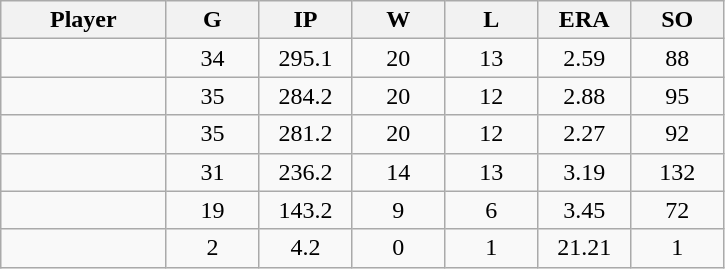<table class="wikitable sortable">
<tr>
<th bgcolor="#DDDDFF" width="16%">Player</th>
<th bgcolor="#DDDDFF" width="9%">G</th>
<th bgcolor="#DDDDFF" width="9%">IP</th>
<th bgcolor="#DDDDFF" width="9%">W</th>
<th bgcolor="#DDDDFF" width="9%">L</th>
<th bgcolor="#DDDDFF" width="9%">ERA</th>
<th bgcolor="#DDDDFF" width="9%">SO</th>
</tr>
<tr align="center">
<td></td>
<td>34</td>
<td>295.1</td>
<td>20</td>
<td>13</td>
<td>2.59</td>
<td>88</td>
</tr>
<tr align="center">
<td></td>
<td>35</td>
<td>284.2</td>
<td>20</td>
<td>12</td>
<td>2.88</td>
<td>95</td>
</tr>
<tr align="center">
<td></td>
<td>35</td>
<td>281.2</td>
<td>20</td>
<td>12</td>
<td>2.27</td>
<td>92</td>
</tr>
<tr align="center">
<td></td>
<td>31</td>
<td>236.2</td>
<td>14</td>
<td>13</td>
<td>3.19</td>
<td>132</td>
</tr>
<tr align="center">
<td></td>
<td>19</td>
<td>143.2</td>
<td>9</td>
<td>6</td>
<td>3.45</td>
<td>72</td>
</tr>
<tr align="center">
<td></td>
<td>2</td>
<td>4.2</td>
<td>0</td>
<td>1</td>
<td>21.21</td>
<td>1</td>
</tr>
</table>
